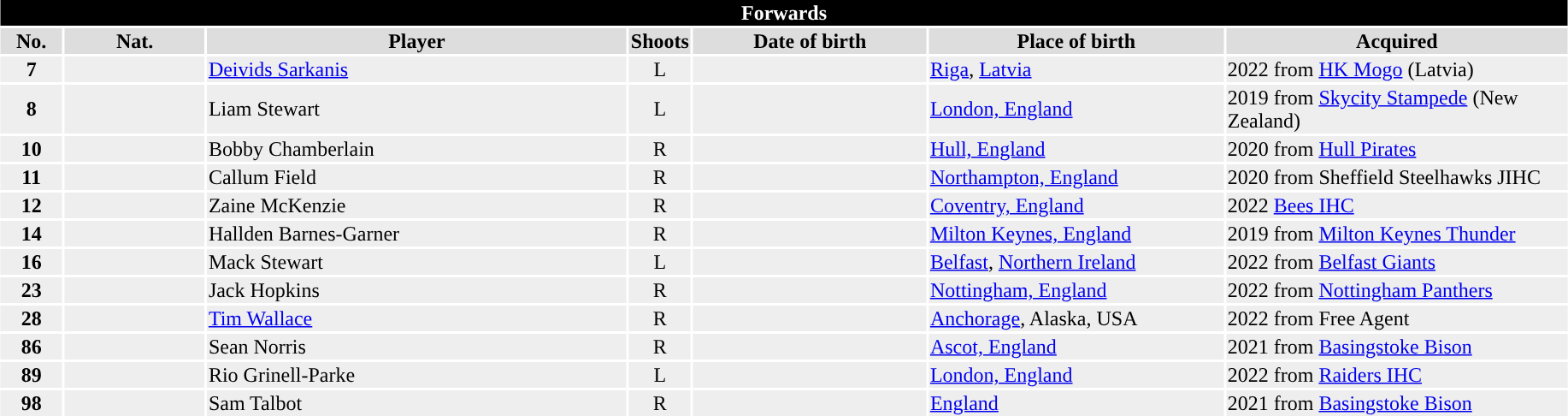<table class="toccolours"  style="width:97%; clear:both; margin:1.5em auto; text-align:center;">
<tr>
<th colspan="11" style="background:#000000; color:#FFFFFF;">Forwards</th>
</tr>
<tr style="background:#ddd;">
<th width=4%>No.</th>
<th width=9%>Nat.</th>
<th !width=17%>Player</th>
<th width=4%>Shoots</th>
<th width=15%>Date of birth</th>
<th width=19%>Place of birth</th>
<th width=22%>Acquired</th>
</tr>
<tr style="background:#eee;">
<td><strong>7</strong></td>
<td></td>
<td align=left><a href='#'>Deivids Sarkanis</a></td>
<td>L</td>
<td align=left></td>
<td align=left><a href='#'>Riga</a>, <a href='#'>Latvia</a></td>
<td align=left>2022 from <a href='#'>HK Mogo</a> (Latvia)</td>
</tr>
<tr style="background:#eee;">
<td><strong>8</strong></td>
<td></td>
<td align=left>Liam Stewart</td>
<td>L</td>
<td align=left></td>
<td align=left><a href='#'>London, England</a></td>
<td align=left>2019 from <a href='#'>Skycity Stampede</a> (New Zealand)</td>
</tr>
<tr style="background:#eee;">
<td><strong>10</strong></td>
<td></td>
<td align=left>Bobby Chamberlain</td>
<td>R</td>
<td align=left></td>
<td align=left><a href='#'>Hull, England</a></td>
<td align=left>2020 from <a href='#'>Hull Pirates</a></td>
</tr>
<tr style="background:#eee;">
<td><strong>11</strong></td>
<td></td>
<td align=left>Callum Field</td>
<td>R</td>
<td align=left></td>
<td align=left><a href='#'>Northampton, England</a></td>
<td align=left>2020 from Sheffield Steelhawks JIHC</td>
</tr>
<tr style="background:#eee;">
<td><strong>12</strong></td>
<td></td>
<td align=left>Zaine McKenzie</td>
<td>R</td>
<td align=left></td>
<td align=left><a href='#'>Coventry, England</a></td>
<td align=left>2022 <a href='#'>Bees IHC</a></td>
</tr>
<tr style="background:#eee;">
<td><strong>14</strong></td>
<td></td>
<td align=left>Hallden Barnes-Garner</td>
<td>R</td>
<td align=left></td>
<td align=left><a href='#'>Milton Keynes, England</a></td>
<td align=left>2019 from <a href='#'>Milton Keynes Thunder</a></td>
</tr>
<tr style="background:#eee;">
<td><strong>16</strong></td>
<td></td>
<td align=left>Mack Stewart</td>
<td>L</td>
<td align=left></td>
<td align=left><a href='#'>Belfast</a>, <a href='#'>Northern Ireland</a></td>
<td align=left>2022 from <a href='#'>Belfast Giants</a></td>
</tr>
<tr style="background:#eee;">
<td><strong>23</strong></td>
<td></td>
<td align=left>Jack Hopkins</td>
<td>R</td>
<td align=left></td>
<td align=left><a href='#'>Nottingham, England</a></td>
<td align=left>2022 from <a href='#'>Nottingham Panthers</a></td>
</tr>
<tr style="background:#eee;">
<td><strong>28</strong></td>
<td></td>
<td align=left><a href='#'>Tim Wallace</a></td>
<td>R</td>
<td align=left></td>
<td align=left><a href='#'>Anchorage</a>, Alaska, USA</td>
<td align=left>2022 from Free Agent</td>
</tr>
<tr style="background:#eee;">
<td><strong>86</strong></td>
<td></td>
<td align=left>Sean Norris</td>
<td>R</td>
<td align=left></td>
<td align=left><a href='#'>Ascot, England</a></td>
<td align=left>2021 from <a href='#'>Basingstoke Bison</a></td>
</tr>
<tr style="background:#eee;”">
<td><strong>89</strong></td>
<td></td>
<td align=left>Rio Grinell-Parke</td>
<td>L</td>
<td align=left></td>
<td align=left><a href='#'>London, England</a></td>
<td align=left>2022 from <a href='#'>Raiders IHC</a></td>
</tr>
<tr style="background:#eee;”">
<td><strong>98</strong></td>
<td></td>
<td align=left>Sam Talbot</td>
<td>R</td>
<td align=left></td>
<td align=left><a href='#'>England</a></td>
<td align=left>2021 from <a href='#'>Basingstoke Bison</a></td>
</tr>
</table>
